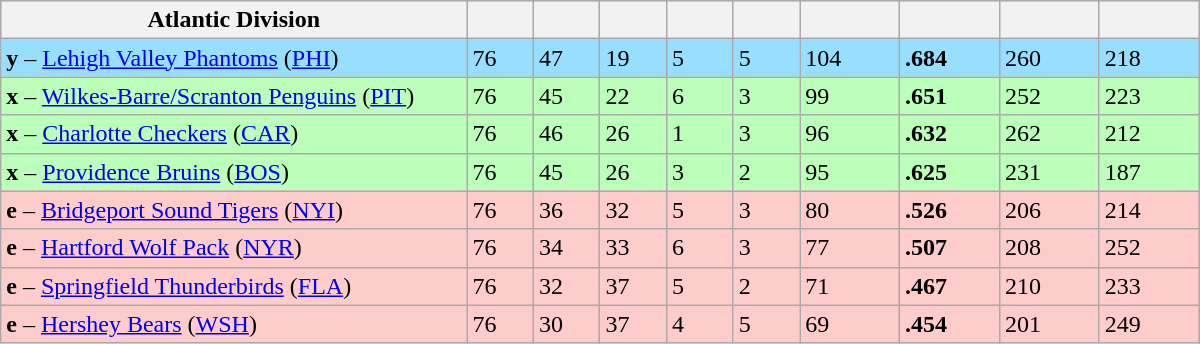<table class="wikitable" style="width:50em">
<tr bgcolor="#DDDDFF">
<th width="35%">Atlantic Division</th>
<th width="5%"></th>
<th width="5%"></th>
<th width="5%"></th>
<th width="5%"></th>
<th width="5%"></th>
<th width="7.5%"></th>
<th width="7.5%"></th>
<th width="7.5%"></th>
<th width="7.5%"></th>
</tr>
<tr bgcolor=#97DEFF>
<td><strong>y</strong> – <a href='#'>Lehigh Valley Phantoms</a> (<a href='#'>PHI</a>)</td>
<td>76</td>
<td>47</td>
<td>19</td>
<td>5</td>
<td>5</td>
<td>104</td>
<td><strong>.684</strong></td>
<td>260</td>
<td>218</td>
</tr>
<tr bgcolor=#bbffbb>
<td><strong>x</strong> – <a href='#'>Wilkes-Barre/Scranton Penguins</a> (<a href='#'>PIT</a>)</td>
<td>76</td>
<td>45</td>
<td>22</td>
<td>6</td>
<td>3</td>
<td>99</td>
<td><strong>.651</strong></td>
<td>252</td>
<td>223</td>
</tr>
<tr bgcolor=#bbffbb>
<td><strong>x</strong> – <a href='#'>Charlotte Checkers</a> (<a href='#'>CAR</a>)</td>
<td>76</td>
<td>46</td>
<td>26</td>
<td>1</td>
<td>3</td>
<td>96</td>
<td><strong>.632</strong></td>
<td>262</td>
<td>212</td>
</tr>
<tr bgcolor=#bbffbb>
<td><strong>x</strong> – <a href='#'>Providence Bruins</a> (<a href='#'>BOS</a>)</td>
<td>76</td>
<td>45</td>
<td>26</td>
<td>3</td>
<td>2</td>
<td>95</td>
<td><strong>.625</strong></td>
<td>231</td>
<td>187</td>
</tr>
<tr bgcolor=#ffcccc>
<td><strong>e</strong> – <a href='#'>Bridgeport Sound Tigers</a> (<a href='#'>NYI</a>)</td>
<td>76</td>
<td>36</td>
<td>32</td>
<td>5</td>
<td>3</td>
<td>80</td>
<td><strong>.526</strong></td>
<td>206</td>
<td>214</td>
</tr>
<tr bgcolor=#ffcccc>
<td><strong>e</strong> – <a href='#'>Hartford Wolf Pack</a> (<a href='#'>NYR</a>)</td>
<td>76</td>
<td>34</td>
<td>33</td>
<td>6</td>
<td>3</td>
<td>77</td>
<td><strong>.507</strong></td>
<td>208</td>
<td>252</td>
</tr>
<tr bgcolor=#ffcccc>
<td><strong>e</strong> – <a href='#'>Springfield Thunderbirds</a> (<a href='#'>FLA</a>)</td>
<td>76</td>
<td>32</td>
<td>37</td>
<td>5</td>
<td>2</td>
<td>71</td>
<td><strong>.467</strong></td>
<td>210</td>
<td>233</td>
</tr>
<tr bgcolor=#ffcccc>
<td><strong>e</strong> – <a href='#'>Hershey Bears</a> (<a href='#'>WSH</a>)</td>
<td>76</td>
<td>30</td>
<td>37</td>
<td>4</td>
<td>5</td>
<td>69</td>
<td><strong>.454</strong></td>
<td>201</td>
<td>249</td>
</tr>
</table>
